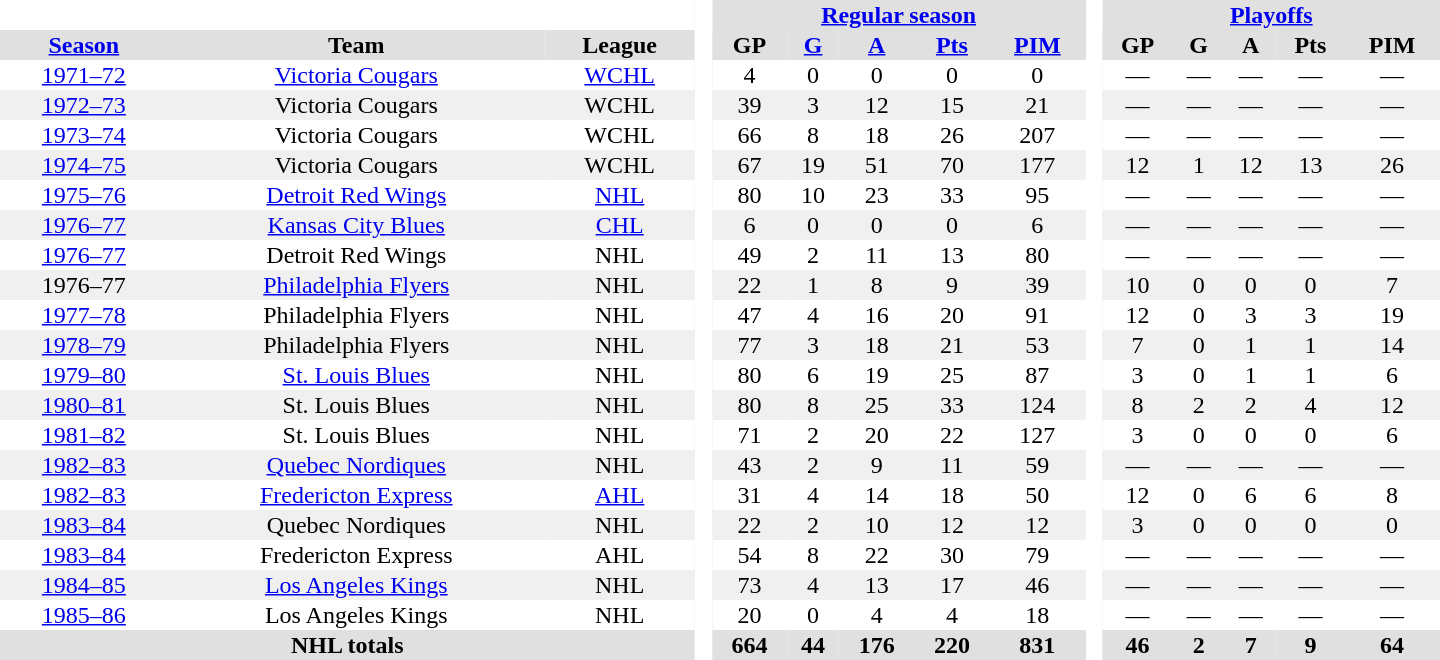<table border="0" cellpadding="1" cellspacing="0" style="text-align:center; width:60em">
<tr bgcolor="#e0e0e0">
<th colspan="3" bgcolor="#ffffff"> </th>
<th rowspan="99" bgcolor="#ffffff"> </th>
<th colspan="5"><a href='#'>Regular season</a></th>
<th rowspan="99" bgcolor="#ffffff"> </th>
<th colspan="5"><a href='#'>Playoffs</a></th>
</tr>
<tr bgcolor="#e0e0e0">
<th><a href='#'>Season</a></th>
<th>Team</th>
<th>League</th>
<th>GP</th>
<th><a href='#'>G</a></th>
<th><a href='#'>A</a></th>
<th><a href='#'>Pts</a></th>
<th><a href='#'>PIM</a></th>
<th>GP</th>
<th>G</th>
<th>A</th>
<th>Pts</th>
<th>PIM</th>
</tr>
<tr>
<td><a href='#'>1971–72</a></td>
<td><a href='#'>Victoria Cougars</a></td>
<td><a href='#'>WCHL</a></td>
<td>4</td>
<td>0</td>
<td>0</td>
<td>0</td>
<td>0</td>
<td>—</td>
<td>—</td>
<td>—</td>
<td>—</td>
<td>—</td>
</tr>
<tr style="background:#f0f0f0;">
<td><a href='#'>1972–73</a></td>
<td>Victoria Cougars</td>
<td>WCHL</td>
<td>39</td>
<td>3</td>
<td>12</td>
<td>15</td>
<td>21</td>
<td>—</td>
<td>—</td>
<td>—</td>
<td>—</td>
<td>—</td>
</tr>
<tr>
<td><a href='#'>1973–74</a></td>
<td>Victoria Cougars</td>
<td>WCHL</td>
<td>66</td>
<td>8</td>
<td>18</td>
<td>26</td>
<td>207</td>
<td>—</td>
<td>—</td>
<td>—</td>
<td>—</td>
<td>—</td>
</tr>
<tr style="background:#f0f0f0;">
<td><a href='#'>1974–75</a></td>
<td>Victoria Cougars</td>
<td>WCHL</td>
<td>67</td>
<td>19</td>
<td>51</td>
<td>70</td>
<td>177</td>
<td>12</td>
<td>1</td>
<td>12</td>
<td>13</td>
<td>26</td>
</tr>
<tr>
<td><a href='#'>1975–76</a></td>
<td><a href='#'>Detroit Red Wings</a></td>
<td><a href='#'>NHL</a></td>
<td>80</td>
<td>10</td>
<td>23</td>
<td>33</td>
<td>95</td>
<td>—</td>
<td>—</td>
<td>—</td>
<td>—</td>
<td>—</td>
</tr>
<tr style="background:#f0f0f0;">
<td><a href='#'>1976–77</a></td>
<td><a href='#'>Kansas City Blues</a></td>
<td><a href='#'>CHL</a></td>
<td>6</td>
<td>0</td>
<td>0</td>
<td>0</td>
<td>6</td>
<td>—</td>
<td>—</td>
<td>—</td>
<td>—</td>
<td>—</td>
</tr>
<tr>
<td><a href='#'>1976–77</a></td>
<td>Detroit Red Wings</td>
<td>NHL</td>
<td>49</td>
<td>2</td>
<td>11</td>
<td>13</td>
<td>80</td>
<td>—</td>
<td>—</td>
<td>—</td>
<td>—</td>
<td>—</td>
</tr>
<tr style="background:#f0f0f0;">
<td>1976–77</td>
<td><a href='#'>Philadelphia Flyers</a></td>
<td>NHL</td>
<td>22</td>
<td>1</td>
<td>8</td>
<td>9</td>
<td>39</td>
<td>10</td>
<td>0</td>
<td>0</td>
<td>0</td>
<td>7</td>
</tr>
<tr>
<td><a href='#'>1977–78</a></td>
<td>Philadelphia Flyers</td>
<td>NHL</td>
<td>47</td>
<td>4</td>
<td>16</td>
<td>20</td>
<td>91</td>
<td>12</td>
<td>0</td>
<td>3</td>
<td>3</td>
<td>19</td>
</tr>
<tr style="background:#f0f0f0;">
<td><a href='#'>1978–79</a></td>
<td>Philadelphia Flyers</td>
<td>NHL</td>
<td>77</td>
<td>3</td>
<td>18</td>
<td>21</td>
<td>53</td>
<td>7</td>
<td>0</td>
<td>1</td>
<td>1</td>
<td>14</td>
</tr>
<tr>
<td><a href='#'>1979–80</a></td>
<td><a href='#'>St. Louis Blues</a></td>
<td>NHL</td>
<td>80</td>
<td>6</td>
<td>19</td>
<td>25</td>
<td>87</td>
<td>3</td>
<td>0</td>
<td>1</td>
<td>1</td>
<td>6</td>
</tr>
<tr style="background:#f0f0f0;">
<td><a href='#'>1980–81</a></td>
<td>St. Louis Blues</td>
<td>NHL</td>
<td>80</td>
<td>8</td>
<td>25</td>
<td>33</td>
<td>124</td>
<td>8</td>
<td>2</td>
<td>2</td>
<td>4</td>
<td>12</td>
</tr>
<tr>
<td><a href='#'>1981–82</a></td>
<td>St. Louis Blues</td>
<td>NHL</td>
<td>71</td>
<td>2</td>
<td>20</td>
<td>22</td>
<td>127</td>
<td>3</td>
<td>0</td>
<td>0</td>
<td>0</td>
<td>6</td>
</tr>
<tr style="background:#f0f0f0;">
<td><a href='#'>1982–83</a></td>
<td><a href='#'>Quebec Nordiques</a></td>
<td>NHL</td>
<td>43</td>
<td>2</td>
<td>9</td>
<td>11</td>
<td>59</td>
<td>—</td>
<td>—</td>
<td>—</td>
<td>—</td>
<td>—</td>
</tr>
<tr>
<td><a href='#'>1982–83</a></td>
<td><a href='#'>Fredericton Express</a></td>
<td><a href='#'>AHL</a></td>
<td>31</td>
<td>4</td>
<td>14</td>
<td>18</td>
<td>50</td>
<td>12</td>
<td>0</td>
<td>6</td>
<td>6</td>
<td>8</td>
</tr>
<tr style="background:#f0f0f0;">
<td><a href='#'>1983–84</a></td>
<td>Quebec Nordiques</td>
<td>NHL</td>
<td>22</td>
<td>2</td>
<td>10</td>
<td>12</td>
<td>12</td>
<td>3</td>
<td>0</td>
<td>0</td>
<td>0</td>
<td>0</td>
</tr>
<tr>
<td><a href='#'>1983–84</a></td>
<td>Fredericton Express</td>
<td>AHL</td>
<td>54</td>
<td>8</td>
<td>22</td>
<td>30</td>
<td>79</td>
<td>—</td>
<td>—</td>
<td>—</td>
<td>—</td>
<td>—</td>
</tr>
<tr style="background:#f0f0f0;">
<td><a href='#'>1984–85</a></td>
<td><a href='#'>Los Angeles Kings</a></td>
<td>NHL</td>
<td>73</td>
<td>4</td>
<td>13</td>
<td>17</td>
<td>46</td>
<td>—</td>
<td>—</td>
<td>—</td>
<td>—</td>
<td>—</td>
</tr>
<tr>
<td><a href='#'>1985–86</a></td>
<td>Los Angeles Kings</td>
<td>NHL</td>
<td>20</td>
<td>0</td>
<td>4</td>
<td>4</td>
<td>18</td>
<td>—</td>
<td>—</td>
<td>—</td>
<td>—</td>
<td>—</td>
</tr>
<tr style="background:#e0e0e0;">
<th colspan="3">NHL totals</th>
<th>664</th>
<th>44</th>
<th>176</th>
<th>220</th>
<th>831</th>
<th>46</th>
<th>2</th>
<th>7</th>
<th>9</th>
<th>64</th>
</tr>
</table>
